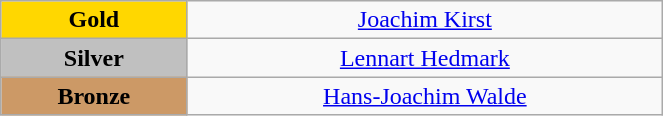<table class="wikitable" style="text-align:center; " width="35%">
<tr>
<td bgcolor="gold"><strong>Gold</strong></td>
<td><a href='#'>Joachim Kirst</a><br>  <small><em></em></small></td>
</tr>
<tr>
<td bgcolor="silver"><strong>Silver</strong></td>
<td><a href='#'>Lennart Hedmark</a><br>  <small><em></em></small></td>
</tr>
<tr>
<td bgcolor="CC9966"><strong>Bronze</strong></td>
<td><a href='#'>Hans-Joachim Walde</a><br>  <small><em></em></small></td>
</tr>
</table>
